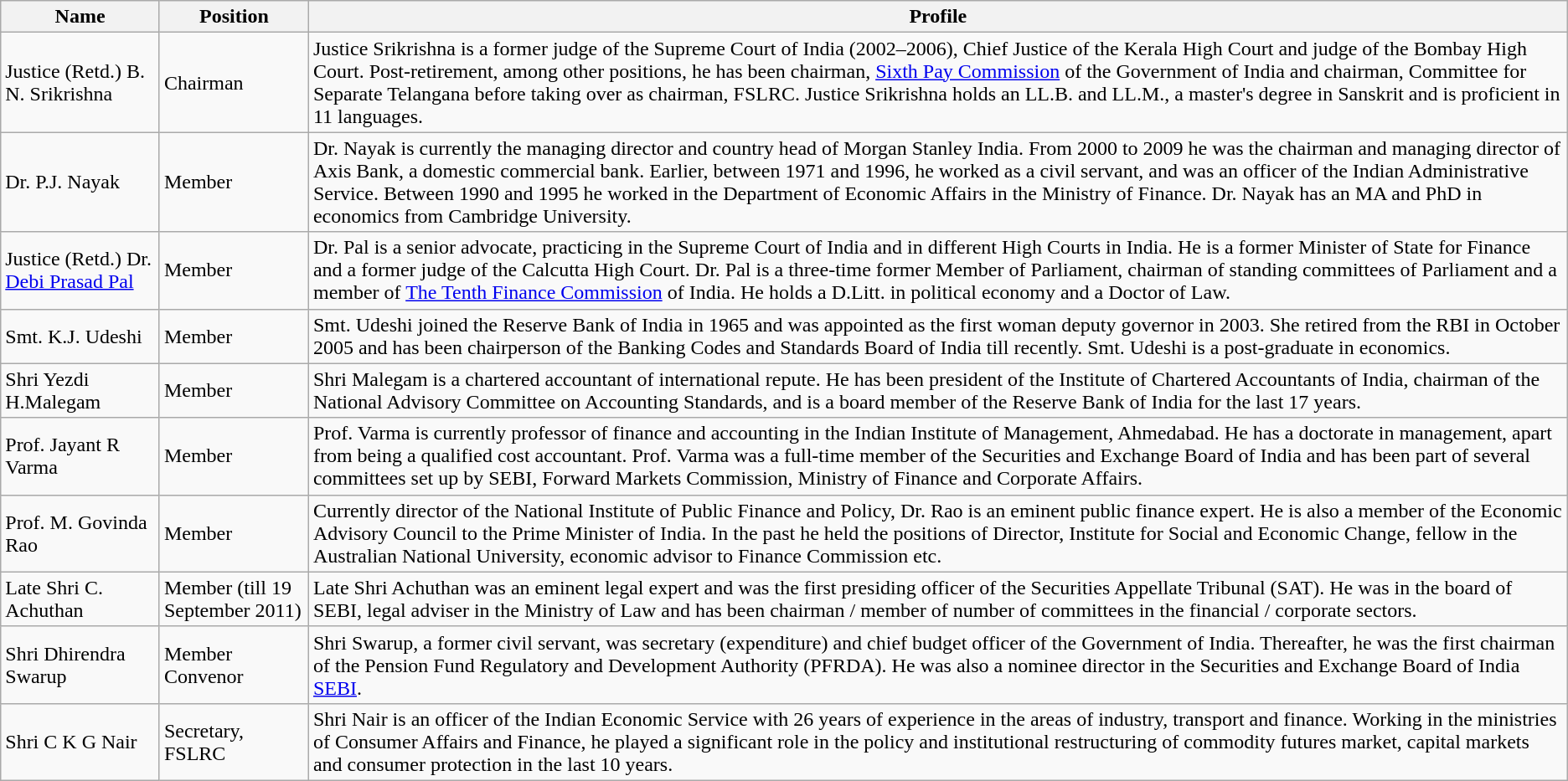<table class="wikitable">
<tr>
<th>Name</th>
<th>Position</th>
<th>Profile</th>
</tr>
<tr>
<td>Justice (Retd.) B. N. Srikrishna</td>
<td>Chairman</td>
<td>Justice Srikrishna is a former judge of the Supreme Court of India (2002–2006), Chief Justice of the Kerala High Court and judge of the Bombay High Court. Post-retirement, among other positions, he has been chairman, <a href='#'>Sixth Pay Commission</a> of the Government of India and chairman, Committee for Separate Telangana before taking over as chairman, FSLRC. Justice Srikrishna holds an LL.B. and LL.M., a master's degree in Sanskrit and is proficient in 11 languages.</td>
</tr>
<tr>
<td>Dr. P.J. Nayak</td>
<td>Member</td>
<td>Dr. Nayak is currently the managing director and country head of Morgan Stanley India. From 2000 to 2009 he was the chairman and managing director of Axis Bank, a domestic commercial bank. Earlier, between 1971 and 1996, he worked as a civil servant, and was an officer of the Indian Administrative Service. Between 1990 and 1995 he worked in the Department of Economic Affairs in the Ministry of Finance. Dr. Nayak has an MA and PhD in economics from Cambridge University.</td>
</tr>
<tr>
<td>Justice (Retd.) Dr. <a href='#'>Debi Prasad Pal</a></td>
<td>Member</td>
<td>Dr. Pal is a senior advocate, practicing in the Supreme Court of India and in different High Courts in India. He is a former Minister of State for Finance and a former judge of the Calcutta High Court. Dr. Pal is a three-time former Member of Parliament, chairman of standing committees of Parliament and a member of <a href='#'>The Tenth Finance Commission</a> of India. He holds a D.Litt. in political economy and a Doctor of Law.</td>
</tr>
<tr>
<td>Smt. K.J. Udeshi</td>
<td>Member</td>
<td>Smt. Udeshi joined the Reserve Bank of India in 1965 and was appointed as the first woman deputy governor in 2003. She retired from the RBI in October 2005 and has been chairperson of the Banking Codes and Standards Board of India till recently. Smt. Udeshi is a post-graduate in economics.</td>
</tr>
<tr>
<td>Shri Yezdi H.Malegam</td>
<td>Member</td>
<td>Shri Malegam is a chartered accountant of international repute. He has been president of the Institute of Chartered Accountants of India, chairman of the National Advisory Committee on Accounting Standards, and is a board member of the Reserve Bank of India for the last 17 years.</td>
</tr>
<tr>
<td>Prof. Jayant R Varma</td>
<td>Member</td>
<td>Prof. Varma is currently professor of finance and accounting in the Indian Institute of Management, Ahmedabad. He has a doctorate in management, apart from being a qualified cost accountant. Prof. Varma was a full-time member of the Securities and Exchange Board of India and has been part of several committees set up by SEBI, Forward Markets Commission, Ministry of Finance and Corporate Affairs.</td>
</tr>
<tr>
<td>Prof. M. Govinda Rao</td>
<td>Member</td>
<td>Currently director of the National Institute of Public Finance and Policy, Dr. Rao is an eminent public finance expert. He is also a member of the Economic Advisory Council to the Prime Minister of India. In the past he held the positions of Director, Institute for Social and Economic Change, fellow in the Australian National University, economic advisor to Finance Commission etc.</td>
</tr>
<tr>
<td>Late Shri C. Achuthan</td>
<td>Member (till 19 September 2011)</td>
<td>Late Shri Achuthan was an eminent legal expert and was the first presiding officer of the Securities Appellate Tribunal (SAT). He was in the board of SEBI, legal adviser in the Ministry of Law and has been chairman / member of number of committees in the financial / corporate sectors.</td>
</tr>
<tr>
<td>Shri Dhirendra Swarup</td>
<td>Member Convenor</td>
<td>Shri Swarup, a former civil servant, was secretary (expenditure) and chief budget officer of the Government of India. Thereafter, he was the first chairman of the Pension Fund Regulatory and Development Authority (PFRDA). He was also a nominee director in the Securities and Exchange Board of India <a href='#'>SEBI</a>.</td>
</tr>
<tr>
<td>Shri C K G Nair</td>
<td>Secretary, FSLRC</td>
<td>Shri Nair is an officer of the Indian Economic Service with 26 years of experience in the areas of industry, transport and finance. Working in the ministries of Consumer Affairs and Finance, he played a significant role in the policy and institutional restructuring of commodity futures market, capital markets and consumer protection in the last 10 years.</td>
</tr>
</table>
